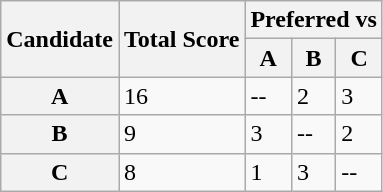<table class="wikitable">
<tr>
<th rowspan=2>Candidate</th>
<th rowspan = 2>Total Score</th>
<th colspan=3>Preferred vs</th>
</tr>
<tr>
<th>A</th>
<th>B</th>
<th>C</th>
</tr>
<tr>
<th>A</th>
<td>16</td>
<td>--</td>
<td>2</td>
<td>3</td>
</tr>
<tr>
<th>B</th>
<td>9</td>
<td>3</td>
<td>--</td>
<td>2</td>
</tr>
<tr>
<th>C</th>
<td>8</td>
<td>1</td>
<td>3</td>
<td>--</td>
</tr>
</table>
